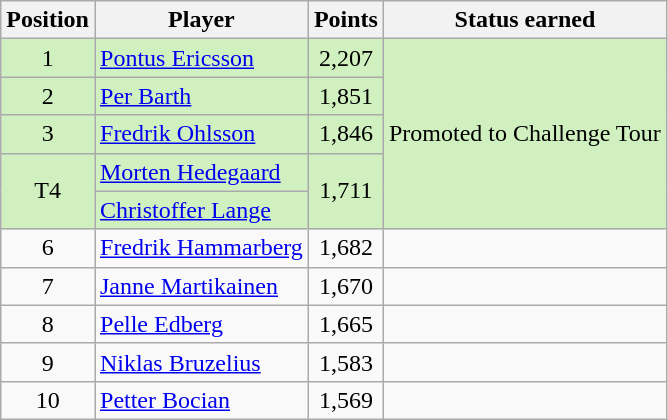<table class=wikitable>
<tr>
<th>Position</th>
<th>Player</th>
<th>Points</th>
<th>Status earned</th>
</tr>
<tr style="background:#D0F0C0;">
<td align=center>1</td>
<td> <a href='#'>Pontus Ericsson</a></td>
<td align=center>2,207</td>
<td rowspan=5>Promoted to Challenge Tour</td>
</tr>
<tr style="background:#D0F0C0;">
<td align=center>2</td>
<td> <a href='#'>Per Barth</a></td>
<td align=center>1,851</td>
</tr>
<tr style="background:#D0F0C0;">
<td align=center>3</td>
<td> <a href='#'>Fredrik Ohlsson</a></td>
<td align=center>1,846</td>
</tr>
<tr style="background:#D0F0C0;">
<td rowspan=2 align=center>T4</td>
<td> <a href='#'>Morten Hedegaard</a></td>
<td rowspan=2 align=center>1,711</td>
</tr>
<tr style="background:#D0F0C0;">
<td> <a href='#'>Christoffer Lange</a></td>
</tr>
<tr>
<td align=center>6</td>
<td> <a href='#'>Fredrik Hammarberg</a></td>
<td align=center>1,682</td>
<td></td>
</tr>
<tr>
<td align=center>7</td>
<td> <a href='#'>Janne Martikainen</a></td>
<td align=center>1,670</td>
<td></td>
</tr>
<tr>
<td align=center>8</td>
<td> <a href='#'>Pelle Edberg</a></td>
<td align=center>1,665</td>
<td></td>
</tr>
<tr>
<td align=center>9</td>
<td> <a href='#'>Niklas Bruzelius</a></td>
<td align=center>1,583</td>
<td></td>
</tr>
<tr>
<td align=center>10</td>
<td> <a href='#'>Petter Bocian</a></td>
<td align=center>1,569</td>
<td></td>
</tr>
</table>
